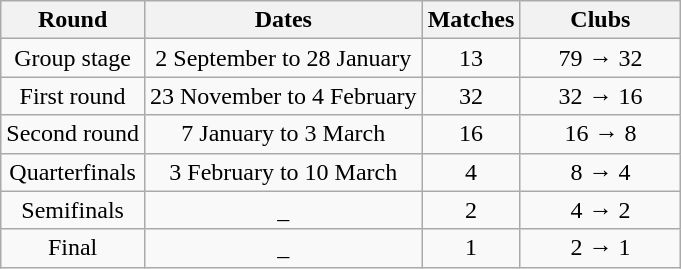<table class="wikitable">
<tr>
<th>Round</th>
<th>Dates</th>
<th>Matches</th>
<th width=100>Clubs</th>
</tr>
<tr align=center>
<td>Group stage</td>
<td>2 September to 28 January</td>
<td>13</td>
<td>79 → 32</td>
</tr>
<tr align=center>
<td>First round</td>
<td>23 November to 4 February</td>
<td>32</td>
<td>32 → 16</td>
</tr>
<tr align=center>
<td>Second round</td>
<td>7 January to 3 March</td>
<td>16</td>
<td>16 → 8</td>
</tr>
<tr align=center>
<td>Quarterfinals</td>
<td>3 February to 10 March</td>
<td>4</td>
<td>8 → 4</td>
</tr>
<tr align=center>
<td>Semifinals</td>
<td>_</td>
<td>2</td>
<td>4 → 2</td>
</tr>
<tr align=center>
<td>Final</td>
<td>_</td>
<td>1</td>
<td>2 → 1</td>
</tr>
</table>
